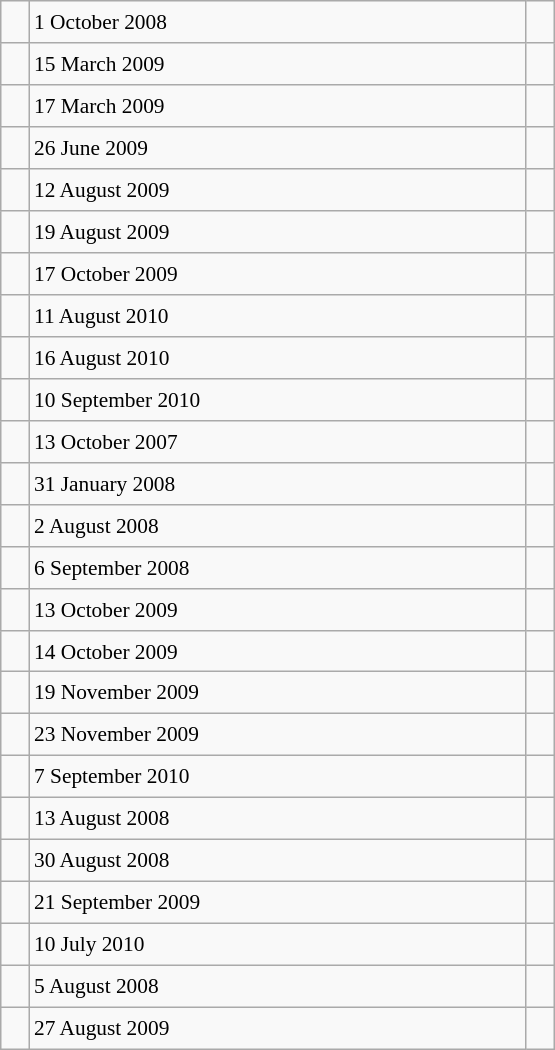<table class="wikitable" style="font-size: 89%; float: left; width: 26em; margin-right: 1em; height: 700px">
<tr>
<td></td>
<td>1 October 2008</td>
<td></td>
</tr>
<tr>
<td></td>
<td>15 March 2009</td>
<td></td>
</tr>
<tr>
<td></td>
<td>17 March 2009</td>
<td></td>
</tr>
<tr>
<td></td>
<td>26 June 2009</td>
<td></td>
</tr>
<tr>
<td></td>
<td>12 August 2009</td>
<td></td>
</tr>
<tr>
<td></td>
<td>19 August 2009</td>
<td></td>
</tr>
<tr>
<td></td>
<td>17 October 2009</td>
<td></td>
</tr>
<tr>
<td></td>
<td>11 August 2010</td>
<td></td>
</tr>
<tr>
<td></td>
<td>16 August 2010</td>
<td></td>
</tr>
<tr>
<td></td>
<td>10 September 2010</td>
<td></td>
</tr>
<tr>
<td></td>
<td>13 October 2007</td>
<td></td>
</tr>
<tr>
<td></td>
<td>31 January 2008</td>
<td></td>
</tr>
<tr>
<td></td>
<td>2 August 2008</td>
<td></td>
</tr>
<tr>
<td></td>
<td>6 September 2008</td>
<td></td>
</tr>
<tr>
<td></td>
<td>13 October 2009</td>
<td></td>
</tr>
<tr>
<td></td>
<td>14 October 2009</td>
<td></td>
</tr>
<tr>
<td></td>
<td>19 November 2009</td>
<td></td>
</tr>
<tr>
<td></td>
<td>23 November 2009</td>
<td></td>
</tr>
<tr>
<td></td>
<td>7 September 2010</td>
<td></td>
</tr>
<tr>
<td></td>
<td>13 August 2008</td>
<td></td>
</tr>
<tr>
<td></td>
<td>30 August 2008</td>
<td></td>
</tr>
<tr>
<td></td>
<td>21 September 2009</td>
<td></td>
</tr>
<tr>
<td></td>
<td>10 July 2010</td>
<td></td>
</tr>
<tr>
<td></td>
<td>5 August 2008</td>
<td></td>
</tr>
<tr>
<td></td>
<td>27 August 2009</td>
<td></td>
</tr>
</table>
